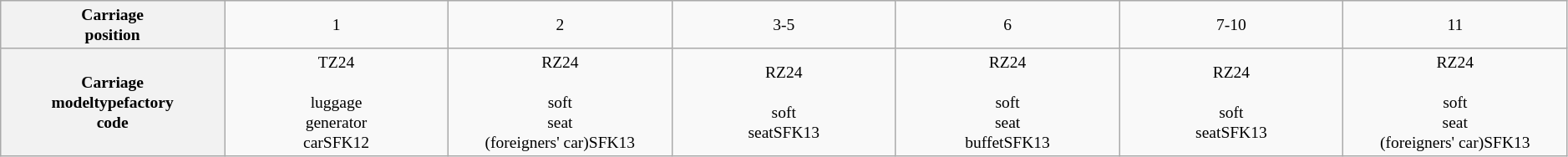<table class="wikitable" style="text-align: center; font-size: small;">
<tr>
<th>Carriage<br>position</th>
<td>1</td>
<td>2</td>
<td>3-5</td>
<td>6</td>
<td>7-10</td>
<td>11</td>
</tr>
<tr>
<th style="width: 10%;">Carriage<br>modeltypefactory<br>code</th>
<td style="width: 10%;">TZ24<br><br>luggage<br>generator<br>carSFK12</td>
<td style="width: 10%;">RZ24<br><br>soft<br>seat<br>(foreigners' car)SFK13</td>
<td style="width: 10%;">RZ24<br><br>soft<br>seatSFK13</td>
<td style="width: 10%;">RZ24<br><br>soft<br>seat<br>buffetSFK13</td>
<td style="width: 10%;">RZ24<br><br>soft<br>seatSFK13</td>
<td style="width: 10%;">RZ24<br><br>soft<br>seat<br>(foreigners' car)SFK13</td>
</tr>
</table>
